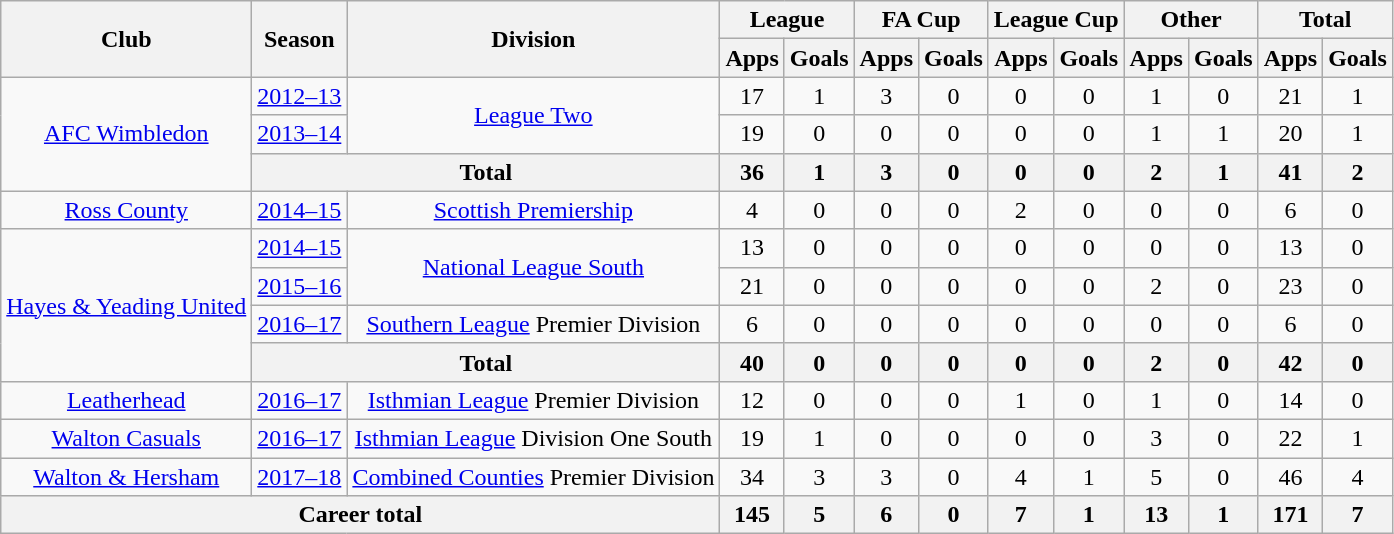<table class="wikitable" style="text-align:center;">
<tr>
<th rowspan="2">Club</th>
<th rowspan="2">Season</th>
<th rowspan="2">Division</th>
<th colspan="2">League</th>
<th colspan="2">FA Cup</th>
<th colspan="2">League Cup</th>
<th colspan="2">Other</th>
<th colspan="2">Total</th>
</tr>
<tr>
<th>Apps</th>
<th>Goals</th>
<th>Apps</th>
<th>Goals</th>
<th>Apps</th>
<th>Goals</th>
<th>Apps</th>
<th>Goals</th>
<th>Apps</th>
<th>Goals</th>
</tr>
<tr>
<td rowspan="3"><a href='#'>AFC Wimbledon</a></td>
<td><a href='#'>2012–13</a></td>
<td rowspan="2"><a href='#'>League Two</a></td>
<td>17</td>
<td>1</td>
<td>3</td>
<td>0</td>
<td>0</td>
<td>0</td>
<td>1</td>
<td>0</td>
<td>21</td>
<td>1</td>
</tr>
<tr>
<td><a href='#'>2013–14</a></td>
<td>19</td>
<td>0</td>
<td>0</td>
<td>0</td>
<td>0</td>
<td>0</td>
<td>1</td>
<td>1</td>
<td>20</td>
<td>1</td>
</tr>
<tr>
<th colspan="2">Total</th>
<th>36</th>
<th>1</th>
<th>3</th>
<th>0</th>
<th>0</th>
<th>0</th>
<th>2</th>
<th>1</th>
<th>41</th>
<th>2</th>
</tr>
<tr>
<td rowspan="1"><a href='#'>Ross County</a></td>
<td><a href='#'>2014–15</a></td>
<td><a href='#'>Scottish Premiership</a></td>
<td>4</td>
<td>0</td>
<td>0</td>
<td>0</td>
<td>2</td>
<td>0</td>
<td>0</td>
<td>0</td>
<td>6</td>
<td>0</td>
</tr>
<tr>
<td rowspan="4"><a href='#'>Hayes & Yeading United</a></td>
<td><a href='#'>2014–15</a></td>
<td rowspan="2"><a href='#'>National League South</a></td>
<td>13</td>
<td>0</td>
<td>0</td>
<td>0</td>
<td>0</td>
<td>0</td>
<td>0</td>
<td>0</td>
<td>13</td>
<td>0</td>
</tr>
<tr>
<td><a href='#'>2015–16</a></td>
<td>21</td>
<td>0</td>
<td>0</td>
<td>0</td>
<td>0</td>
<td>0</td>
<td>2</td>
<td>0</td>
<td>23</td>
<td>0</td>
</tr>
<tr>
<td><a href='#'>2016–17</a></td>
<td><a href='#'>Southern League</a> Premier Division</td>
<td>6</td>
<td>0</td>
<td>0</td>
<td>0</td>
<td>0</td>
<td>0</td>
<td>0</td>
<td>0</td>
<td>6</td>
<td>0</td>
</tr>
<tr>
<th colspan="2">Total</th>
<th>40</th>
<th>0</th>
<th>0</th>
<th>0</th>
<th>0</th>
<th>0</th>
<th>2</th>
<th>0</th>
<th>42</th>
<th>0</th>
</tr>
<tr>
<td rowspan="1"><a href='#'>Leatherhead</a></td>
<td><a href='#'>2016–17</a></td>
<td><a href='#'>Isthmian League</a> Premier Division</td>
<td>12</td>
<td>0</td>
<td>0</td>
<td>0</td>
<td>1</td>
<td>0</td>
<td>1</td>
<td>0</td>
<td>14</td>
<td>0</td>
</tr>
<tr>
<td><a href='#'>Walton Casuals</a></td>
<td><a href='#'>2016–17</a></td>
<td><a href='#'>Isthmian League</a> Division One South</td>
<td>19</td>
<td>1</td>
<td>0</td>
<td>0</td>
<td>0</td>
<td>0</td>
<td>3</td>
<td>0</td>
<td>22</td>
<td>1</td>
</tr>
<tr>
<td><a href='#'>Walton & Hersham</a></td>
<td><a href='#'>2017–18</a></td>
<td><a href='#'>Combined Counties</a> Premier Division</td>
<td>34</td>
<td>3</td>
<td>3</td>
<td>0</td>
<td>4</td>
<td>1</td>
<td>5</td>
<td>0</td>
<td>46</td>
<td>4</td>
</tr>
<tr>
<th colspan="3">Career total</th>
<th>145</th>
<th>5</th>
<th>6</th>
<th>0</th>
<th>7</th>
<th>1</th>
<th>13</th>
<th>1</th>
<th>171</th>
<th>7</th>
</tr>
</table>
